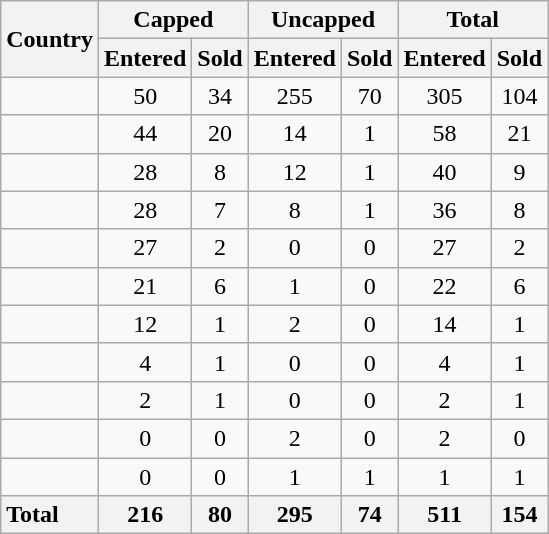<table class="wikitable" style="text-align:center">
<tr>
<th rowspan="2">Country</th>
<th colspan="2">Capped</th>
<th colspan="2">Uncapped</th>
<th colspan="2">Total</th>
</tr>
<tr>
<th>Entered</th>
<th>Sold</th>
<th>Entered</th>
<th>Sold</th>
<th>Entered</th>
<th>Sold</th>
</tr>
<tr>
<td style="text-align:left"></td>
<td>50</td>
<td>34</td>
<td>255</td>
<td>70</td>
<td>305</td>
<td>104</td>
</tr>
<tr>
<td style="text-align:left"></td>
<td>44</td>
<td>20</td>
<td>14</td>
<td>1</td>
<td>58</td>
<td>21</td>
</tr>
<tr>
<td style="text-align:left"></td>
<td>28</td>
<td>8</td>
<td>12</td>
<td>1</td>
<td>40</td>
<td>9</td>
</tr>
<tr>
<td style="text-align:left"></td>
<td>28</td>
<td>7</td>
<td>8</td>
<td>1</td>
<td>36</td>
<td>8</td>
</tr>
<tr>
<td style="text-align:left"></td>
<td>27</td>
<td>2</td>
<td>0</td>
<td>0</td>
<td>27</td>
<td>2</td>
</tr>
<tr>
<td style="text-align:left"></td>
<td>21</td>
<td>6</td>
<td>1</td>
<td>0</td>
<td>22</td>
<td>6</td>
</tr>
<tr>
<td style="text-align:left"></td>
<td>12</td>
<td>1</td>
<td>2</td>
<td>0</td>
<td>14</td>
<td>1</td>
</tr>
<tr>
<td style="text-align:left"></td>
<td>4</td>
<td>1</td>
<td>0</td>
<td>0</td>
<td>4</td>
<td>1</td>
</tr>
<tr>
<td style="text-align:left"></td>
<td>2</td>
<td>1</td>
<td>0</td>
<td>0</td>
<td>2</td>
<td>1</td>
</tr>
<tr>
<td style="text-align:left"></td>
<td>0</td>
<td>0</td>
<td>2</td>
<td>0</td>
<td>2</td>
<td>0</td>
</tr>
<tr>
<td style="text-align:left"></td>
<td>0</td>
<td>0</td>
<td>1</td>
<td>1</td>
<td>1</td>
<td>1</td>
</tr>
<tr>
<th style="text-align:left">Total</th>
<th>216</th>
<th>80</th>
<th>295</th>
<th>74</th>
<th>511</th>
<th>154</th>
</tr>
</table>
